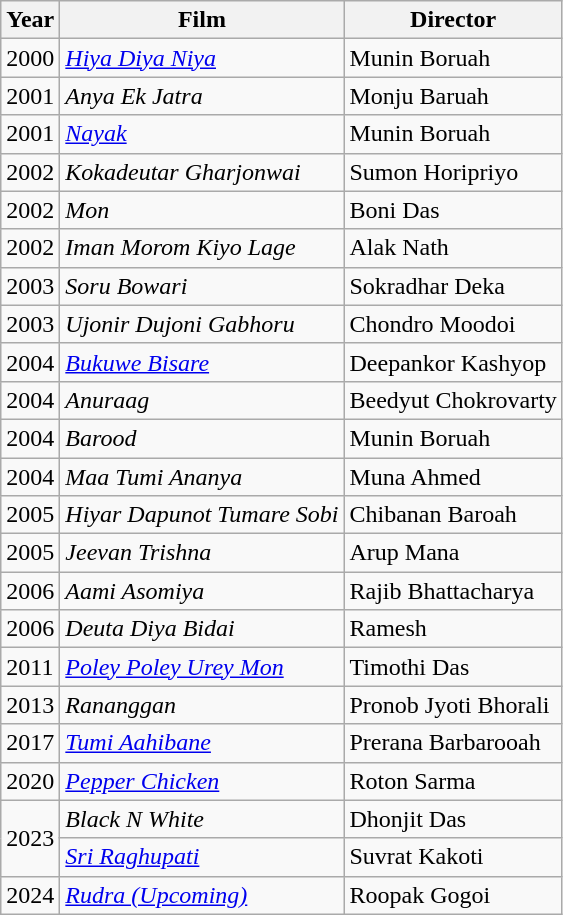<table class="wikitable sortable">
<tr>
<th>Year</th>
<th>Film</th>
<th>Director</th>
</tr>
<tr>
<td>2000</td>
<td><em><a href='#'>Hiya Diya Niya</a></em></td>
<td>Munin Boruah</td>
</tr>
<tr>
<td>2001</td>
<td><em>Anya Ek Jatra</em></td>
<td>Monju Baruah</td>
</tr>
<tr>
<td>2001</td>
<td><em><a href='#'>Nayak</a></em></td>
<td>Munin Boruah</td>
</tr>
<tr>
<td>2002</td>
<td><em>Kokadeutar Gharjonwai</em></td>
<td>Sumon Horipriyo</td>
</tr>
<tr>
<td>2002</td>
<td><em>Mon</em></td>
<td>Boni Das</td>
</tr>
<tr>
<td>2002</td>
<td><em>Iman Morom Kiyo Lage</em></td>
<td>Alak Nath</td>
</tr>
<tr>
<td>2003</td>
<td><em>Soru Bowari</em></td>
<td>Sokradhar Deka</td>
</tr>
<tr>
<td>2003</td>
<td><em>Ujonir Dujoni Gabhoru</em></td>
<td>Chondro Moodoi</td>
</tr>
<tr>
<td>2004</td>
<td><em><a href='#'>Bukuwe Bisare</a></em></td>
<td>Deepankor Kashyop</td>
</tr>
<tr>
<td>2004</td>
<td><em>Anuraag</em></td>
<td>Beedyut Chokrovarty</td>
</tr>
<tr>
<td>2004</td>
<td><em>Barood</em></td>
<td>Munin Boruah</td>
</tr>
<tr>
<td>2004</td>
<td><em>Maa Tumi Ananya</em></td>
<td>Muna Ahmed</td>
</tr>
<tr>
<td>2005</td>
<td><em>Hiyar Dapunot Tumare Sobi</em></td>
<td>Chibanan Baroah</td>
</tr>
<tr>
<td>2005</td>
<td><em>Jeevan Trishna</em></td>
<td>Arup Mana</td>
</tr>
<tr>
<td>2006</td>
<td><em>Aami Asomiya</em></td>
<td>Rajib Bhattacharya</td>
</tr>
<tr>
<td>2006</td>
<td><em>Deuta Diya Bidai</em></td>
<td>Ramesh</td>
</tr>
<tr>
<td>2011</td>
<td><em><a href='#'>Poley Poley Urey Mon</a></em></td>
<td>Timothi Das</td>
</tr>
<tr>
<td>2013</td>
<td><em>Rananggan</em></td>
<td>Pronob Jyoti Bhorali</td>
</tr>
<tr>
<td>2017</td>
<td><em><a href='#'>Tumi Aahibane</a></em></td>
<td>Prerana Barbarooah</td>
</tr>
<tr>
<td>2020</td>
<td><em><a href='#'>Pepper Chicken</a></em></td>
<td>Roton Sarma</td>
</tr>
<tr>
<td rowspan = "2">2023</td>
<td><em>Black N White</em></td>
<td>Dhonjit Das</td>
</tr>
<tr>
<td><em><a href='#'>Sri Raghupati</a></em></td>
<td>Suvrat Kakoti</td>
</tr>
<tr>
<td rowspan = "2">2024</td>
<td><em><a href='#'>Rudra (Upcoming)</a></em></td>
<td>Roopak Gogoi</td>
</tr>
</table>
